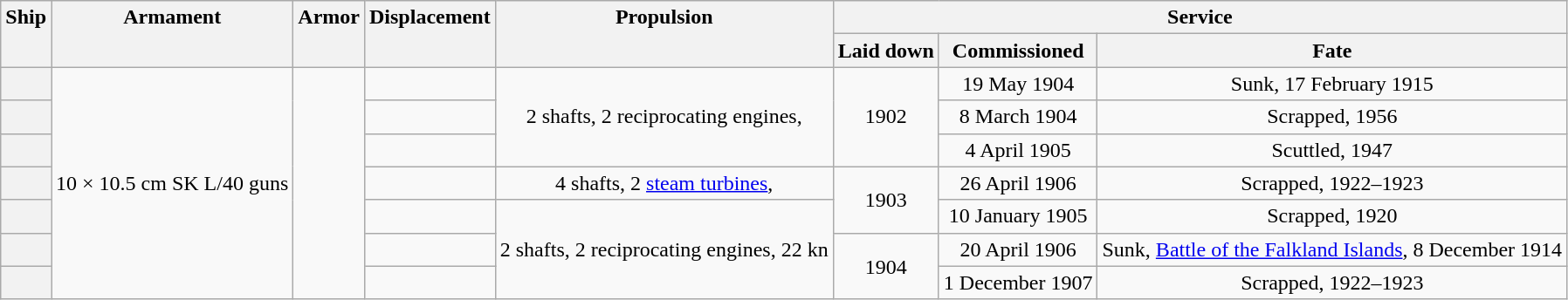<table class="wikitable plainrowheaders" style="text-align: center;">
<tr valign="top">
<th scope="col" rowspan="2">Ship</th>
<th scope="col" rowspan="2">Armament</th>
<th scope="col" rowspan="2">Armor</th>
<th scope="col" rowspan="2">Displacement</th>
<th scope="col" rowspan="2">Propulsion</th>
<th scope="col" colspan="3">Service</th>
</tr>
<tr valign="top">
<th scope="col">Laid down</th>
<th scope="col">Commissioned</th>
<th scope="col">Fate</th>
</tr>
<tr valign="center">
<th scope="row"></th>
<td rowspan="7">10 × 10.5 cm SK L/40 guns</td>
<td rowspan="7"></td>
<td></td>
<td rowspan="3">2 shafts, 2 reciprocating engines, </td>
<td rowspan="3">1902</td>
<td>19 May 1904</td>
<td>Sunk, 17 February 1915</td>
</tr>
<tr valign="center">
<th scope="row"></th>
<td></td>
<td>8 March 1904</td>
<td>Scrapped, 1956</td>
</tr>
<tr valign="center">
<th scope="row"></th>
<td></td>
<td>4 April 1905</td>
<td>Scuttled, 1947</td>
</tr>
<tr valign="center">
<th scope="row"></th>
<td></td>
<td>4 shafts, 2 <a href='#'>steam turbines</a>, </td>
<td rowspan="2">1903</td>
<td>26 April 1906</td>
<td>Scrapped, 1922–1923</td>
</tr>
<tr valign="center">
<th scope="row"></th>
<td></td>
<td rowspan="3">2 shafts, 2 reciprocating engines, 22 kn</td>
<td>10 January 1905</td>
<td>Scrapped, 1920</td>
</tr>
<tr valign="center">
<th scope="row"></th>
<td></td>
<td rowspan="2">1904</td>
<td>20 April 1906</td>
<td>Sunk, <a href='#'>Battle of the Falkland Islands</a>, 8 December 1914</td>
</tr>
<tr valign="center">
<th scope="row"></th>
<td></td>
<td>1 December 1907</td>
<td>Scrapped, 1922–1923</td>
</tr>
</table>
